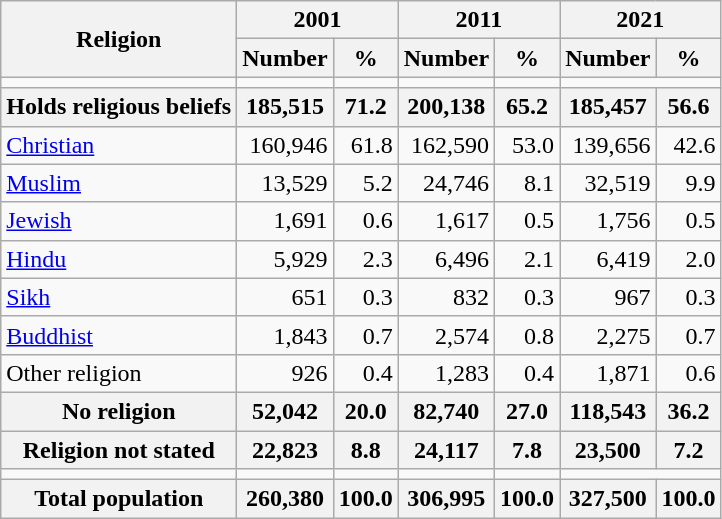<table class="wikitable sortable mw-collapsible">
<tr>
<th rowspan="2">Religion</th>
<th colspan="2">2001</th>
<th colspan="2">2011</th>
<th colspan="2">2021</th>
</tr>
<tr>
<th>Number</th>
<th>%</th>
<th>Number</th>
<th>%</th>
<th>Number</th>
<th>%</th>
</tr>
<tr>
<td></td>
<td></td>
<td></td>
<td></td>
<td></td>
</tr>
<tr>
<th>Holds religious beliefs</th>
<th>185,515</th>
<th>71.2</th>
<th>200,138</th>
<th>65.2</th>
<th>185,457</th>
<th>56.6</th>
</tr>
<tr>
<td><a href='#'>Christian</a></td>
<td align="right">160,946</td>
<td align="right">61.8</td>
<td align="right">162,590</td>
<td align="right">53.0</td>
<td align="right">139,656</td>
<td align="right">42.6</td>
</tr>
<tr>
<td><a href='#'>Muslim</a></td>
<td align="right">13,529</td>
<td align="right">5.2</td>
<td align="right">24,746</td>
<td align="right">8.1</td>
<td align="right">32,519</td>
<td align="right">9.9</td>
</tr>
<tr>
<td><a href='#'>Jewish</a></td>
<td align="right">1,691</td>
<td align="right">0.6</td>
<td align="right">1,617</td>
<td align="right">0.5</td>
<td align="right">1,756</td>
<td align="right">0.5</td>
</tr>
<tr>
<td><a href='#'>Hindu</a></td>
<td align="right">5,929</td>
<td align="right">2.3</td>
<td align="right">6,496</td>
<td align="right">2.1</td>
<td align="right">6,419</td>
<td align="right">2.0</td>
</tr>
<tr>
<td><a href='#'>Sikh</a></td>
<td align="right">651</td>
<td align="right">0.3</td>
<td align="right">832</td>
<td align="right">0.3</td>
<td align="right">967</td>
<td align="right">0.3</td>
</tr>
<tr>
<td><a href='#'>Buddhist</a></td>
<td align="right">1,843</td>
<td align="right">0.7</td>
<td align="right">2,574</td>
<td align="right">0.8</td>
<td align="right">2,275</td>
<td align="right">0.7</td>
</tr>
<tr>
<td>Other religion</td>
<td align="right">926</td>
<td align="right">0.4</td>
<td align="right">1,283</td>
<td align="right">0.4</td>
<td align="right">1,871</td>
<td align="right">0.6</td>
</tr>
<tr>
<th>No religion</th>
<th align="right">52,042</th>
<th align="right">20.0</th>
<th align="right">82,740</th>
<th align="right">27.0</th>
<th align="right">118,543</th>
<th align="right">36.2</th>
</tr>
<tr>
<th>Religion not stated</th>
<th align="right">22,823</th>
<th align="right">8.8</th>
<th align="right">24,117</th>
<th align="right">7.8</th>
<th align="right">23,500</th>
<th align="right">7.2</th>
</tr>
<tr>
<td></td>
<td></td>
<td></td>
<td></td>
<td></td>
</tr>
<tr>
<th>Total population</th>
<th align="right">260,380</th>
<th align="right">100.0</th>
<th align="right">306,995</th>
<th align="right">100.0</th>
<th align="right">327,500</th>
<th align="right">100.0</th>
</tr>
</table>
